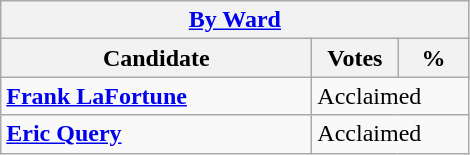<table class="wikitable">
<tr>
<th colspan="3"><a href='#'>By Ward</a></th>
</tr>
<tr>
<th style="width: 200px">Candidate</th>
<th style="width: 50px">Votes</th>
<th style="width: 40px">%</th>
</tr>
<tr>
<td><strong><a href='#'>Frank LaFortune</a></strong></td>
<td colspan="2">Acclaimed</td>
</tr>
<tr>
<td><strong><a href='#'>Eric Query</a></strong></td>
<td colspan="2">Acclaimed</td>
</tr>
</table>
